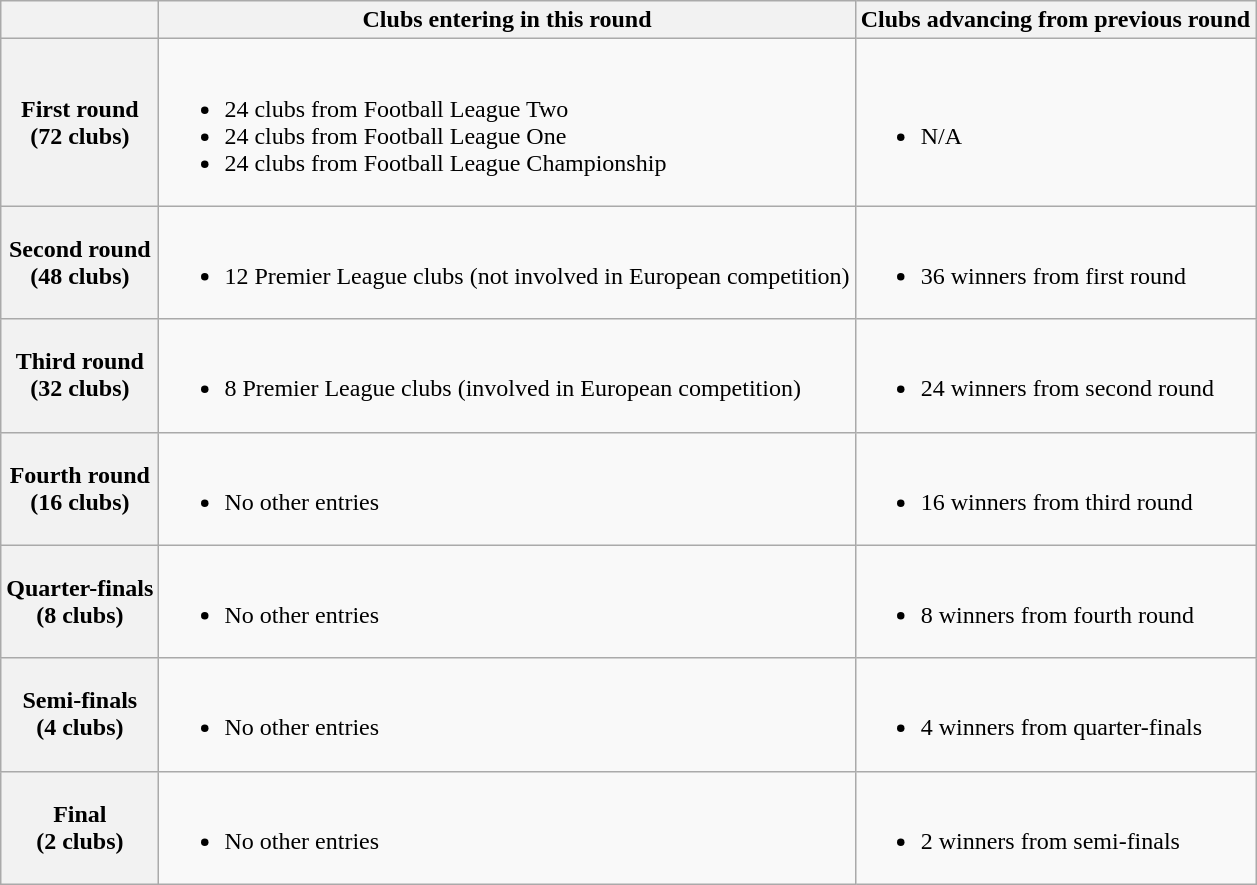<table class="wikitable">
<tr>
<th></th>
<th>Clubs entering in this round</th>
<th>Clubs advancing from previous round</th>
</tr>
<tr>
<th>First round<br>(72 clubs)</th>
<td><br><ul><li>24 clubs from Football League Two</li><li>24 clubs from Football League One</li><li>24 clubs from Football League Championship</li></ul></td>
<td><br><ul><li>N/A</li></ul></td>
</tr>
<tr>
<th>Second round<br>(48 clubs)</th>
<td><br><ul><li>12 Premier League clubs (not involved in European competition)</li></ul></td>
<td><br><ul><li>36 winners from first round</li></ul></td>
</tr>
<tr>
<th>Third round<br>(32 clubs)</th>
<td><br><ul><li>8 Premier League clubs (involved in European competition)</li></ul></td>
<td><br><ul><li>24 winners from second round</li></ul></td>
</tr>
<tr>
<th>Fourth round<br>(16 clubs)</th>
<td><br><ul><li>No other entries</li></ul></td>
<td><br><ul><li>16 winners from third round</li></ul></td>
</tr>
<tr>
<th>Quarter-finals<br>(8 clubs)</th>
<td><br><ul><li>No other entries</li></ul></td>
<td><br><ul><li>8 winners from fourth round</li></ul></td>
</tr>
<tr>
<th>Semi-finals<br>(4 clubs)</th>
<td><br><ul><li>No other entries</li></ul></td>
<td><br><ul><li>4 winners from quarter-finals</li></ul></td>
</tr>
<tr>
<th>Final<br>(2 clubs)</th>
<td><br><ul><li>No other entries</li></ul></td>
<td><br><ul><li>2 winners from semi-finals</li></ul></td>
</tr>
</table>
